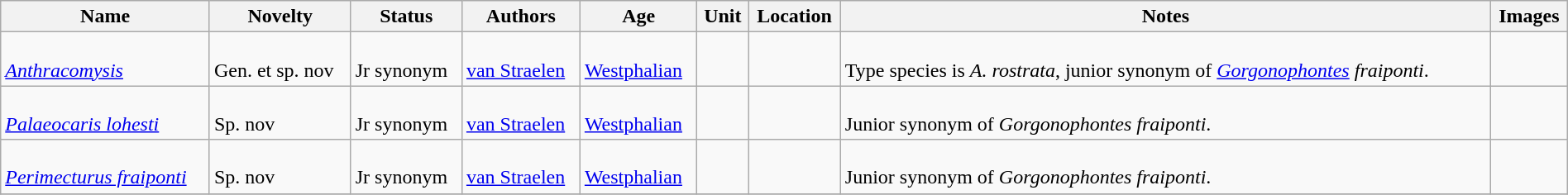<table class="wikitable sortable" align="center" width="100%">
<tr>
<th>Name</th>
<th>Novelty</th>
<th>Status</th>
<th>Authors</th>
<th>Age</th>
<th>Unit</th>
<th>Location</th>
<th>Notes</th>
<th>Images</th>
</tr>
<tr>
<td><br><em><a href='#'>Anthracomysis</a></em></td>
<td><br>Gen. et sp. nov</td>
<td><br>Jr synonym</td>
<td><br><a href='#'>van Straelen</a></td>
<td><br><a href='#'>Westphalian</a></td>
<td></td>
<td><br></td>
<td><br>Type species is <em>A. rostrata</em>, junior synonym of <em><a href='#'>Gorgonophontes</a> fraiponti</em>.</td>
<td></td>
</tr>
<tr>
<td><br><em><a href='#'>Palaeocaris lohesti</a></em></td>
<td><br>Sp. nov</td>
<td><br>Jr synonym</td>
<td><br><a href='#'>van Straelen</a></td>
<td><br><a href='#'>Westphalian</a></td>
<td></td>
<td><br></td>
<td><br>Junior synonym of <em>Gorgonophontes fraiponti</em>.</td>
<td></td>
</tr>
<tr>
<td><br><em><a href='#'>Perimecturus fraiponti</a></em></td>
<td><br>Sp. nov</td>
<td><br>Jr synonym</td>
<td><br><a href='#'>van Straelen</a></td>
<td><br><a href='#'>Westphalian</a></td>
<td></td>
<td><br></td>
<td><br>Junior synonym of <em>Gorgonophontes fraiponti</em>.</td>
<td></td>
</tr>
<tr>
</tr>
</table>
